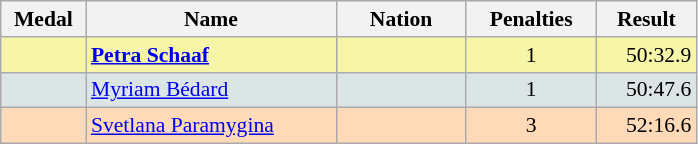<table class=wikitable style="border:1px solid #AAAAAA;font-size:90%">
<tr bgcolor="#E4E4E4">
<th style="border-bottom:1px solid #AAAAAA" width=50>Medal</th>
<th style="border-bottom:1px solid #AAAAAA" width=160>Name</th>
<th style="border-bottom:1px solid #AAAAAA" width=80>Nation</th>
<th style="border-bottom:1px solid #AAAAAA" width=80>Penalties</th>
<th style="border-bottom:1px solid #AAAAAA" width=60>Result</th>
</tr>
<tr bgcolor="#F7F6A8">
<td align="center"></td>
<td><strong><a href='#'>Petra Schaaf</a></strong></td>
<td align="center"></td>
<td align="center">1</td>
<td align="right">50:32.9</td>
</tr>
<tr bgcolor="#DCE5E5">
<td align="center"></td>
<td><a href='#'>Myriam Bédard</a></td>
<td align="center"></td>
<td align="center">1</td>
<td align="right">50:47.6</td>
</tr>
<tr bgcolor="#FFDAB9">
<td align="center"></td>
<td><a href='#'>Svetlana Paramygina</a></td>
<td align="center"></td>
<td align="center">3</td>
<td align="right">52:16.6</td>
</tr>
</table>
